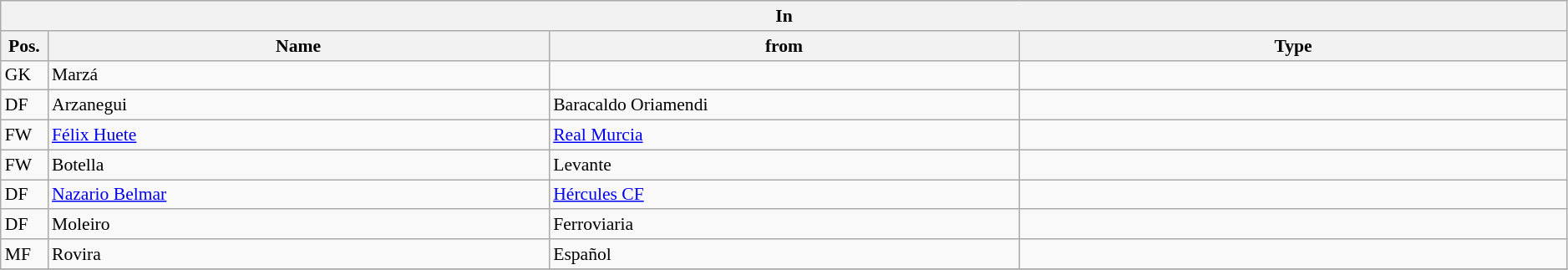<table class="wikitable" style="font-size:90%;width:99%;">
<tr>
<th colspan="4">In</th>
</tr>
<tr>
<th width=3%>Pos.</th>
<th width=32%>Name</th>
<th width=30%>from</th>
<th width=35%>Type</th>
</tr>
<tr>
<td>GK</td>
<td>Marzá</td>
<td></td>
<td></td>
</tr>
<tr>
<td>DF</td>
<td>Arzanegui</td>
<td>Baracaldo Oriamendi</td>
<td></td>
</tr>
<tr>
<td>FW</td>
<td><a href='#'>Félix Huete</a></td>
<td><a href='#'>Real Murcia</a></td>
<td></td>
</tr>
<tr>
<td>FW</td>
<td>Botella</td>
<td>Levante</td>
<td></td>
</tr>
<tr>
<td>DF</td>
<td><a href='#'>Nazario Belmar</a></td>
<td><a href='#'>Hércules CF</a></td>
<td></td>
</tr>
<tr>
<td>DF</td>
<td>Moleiro</td>
<td>Ferroviaria</td>
<td></td>
</tr>
<tr>
<td>MF</td>
<td>Rovira</td>
<td>Español</td>
<td></td>
</tr>
<tr>
</tr>
</table>
